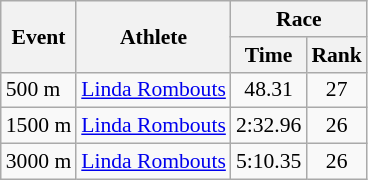<table class="wikitable" border="1" style="font-size:90%">
<tr>
<th rowspan=2>Event</th>
<th rowspan=2>Athlete</th>
<th colspan=2>Race</th>
</tr>
<tr>
<th>Time</th>
<th>Rank</th>
</tr>
<tr>
<td>500 m</td>
<td><a href='#'>Linda Rombouts</a></td>
<td align=center>48.31</td>
<td align=center>27</td>
</tr>
<tr>
<td>1500 m</td>
<td><a href='#'>Linda Rombouts</a></td>
<td align=center>2:32.96</td>
<td align=center>26</td>
</tr>
<tr>
<td>3000 m</td>
<td><a href='#'>Linda Rombouts</a></td>
<td align=center>5:10.35</td>
<td align=center>26</td>
</tr>
</table>
